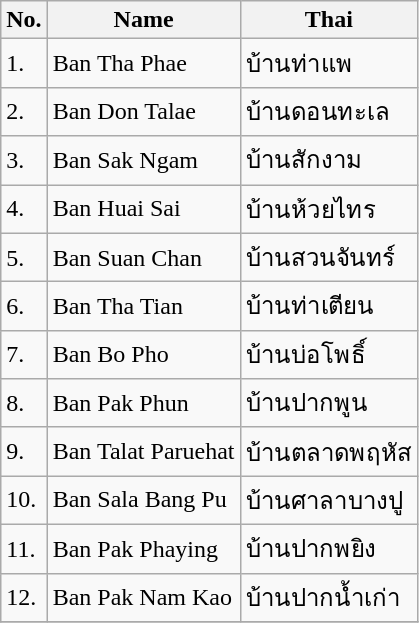<table class="wikitable sortable">
<tr>
<th>No.</th>
<th>Name</th>
<th>Thai</th>
</tr>
<tr>
<td>1.</td>
<td>Ban Tha Phae</td>
<td>บ้านท่าแพ</td>
</tr>
<tr>
<td>2.</td>
<td>Ban Don Talae</td>
<td>บ้านดอนทะเล</td>
</tr>
<tr>
<td>3.</td>
<td>Ban Sak Ngam</td>
<td>บ้านสักงาม</td>
</tr>
<tr>
<td>4.</td>
<td>Ban Huai Sai</td>
<td>บ้านห้วยไทร</td>
</tr>
<tr>
<td>5.</td>
<td>Ban Suan Chan</td>
<td>บ้านสวนจันทร์</td>
</tr>
<tr>
<td>6.</td>
<td>Ban Tha Tian</td>
<td>บ้านท่าเตียน</td>
</tr>
<tr>
<td>7.</td>
<td>Ban Bo Pho</td>
<td>บ้านบ่อโพธิ์</td>
</tr>
<tr>
<td>8.</td>
<td>Ban Pak Phun</td>
<td>บ้านปากพูน</td>
</tr>
<tr>
<td>9.</td>
<td>Ban Talat Paruehat</td>
<td>บ้านตลาดพฤหัส</td>
</tr>
<tr>
<td>10.</td>
<td>Ban Sala Bang Pu</td>
<td>บ้านศาลาบางปู</td>
</tr>
<tr>
<td>11.</td>
<td>Ban Pak Phaying</td>
<td>บ้านปากพยิง</td>
</tr>
<tr>
<td>12.</td>
<td>Ban Pak Nam Kao</td>
<td>บ้านปากน้ำเก่า</td>
</tr>
<tr>
</tr>
</table>
